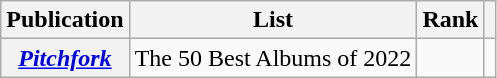<table class="sortable wikitable plainrowheaders">
<tr>
<th>Publication</th>
<th>List</th>
<th>Rank</th>
<th class="unsortable"></th>
</tr>
<tr>
<th scope="row"><em><a href='#'>Pitchfork</a></em></th>
<td>The 50 Best Albums of 2022</td>
<td></td>
<td></td>
</tr>
</table>
